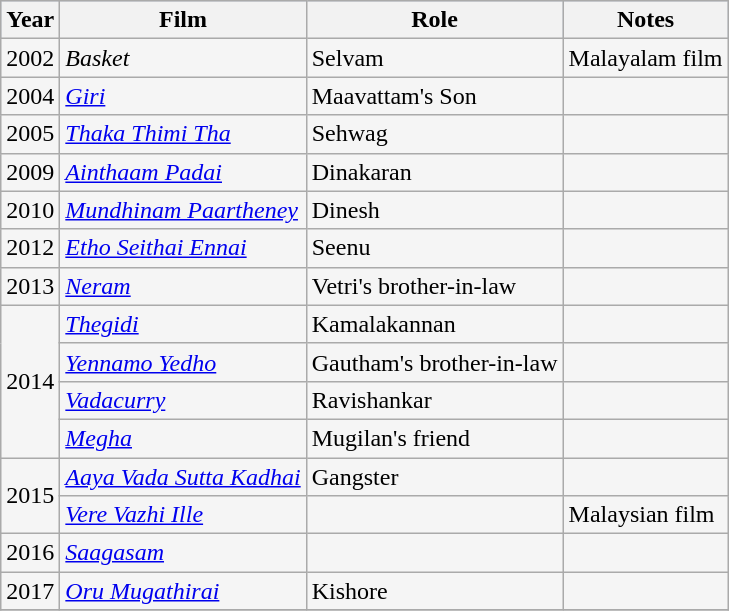<table class="wikitable sortable" style="background:#f5f5f5;">
<tr style="background:#B0C4DE;">
<th>Year</th>
<th>Film</th>
<th>Role</th>
<th class=unsortable>Notes</th>
</tr>
<tr>
<td>2002</td>
<td><em>Basket</em></td>
<td>Selvam</td>
<td>Malayalam film</td>
</tr>
<tr>
<td>2004</td>
<td><em><a href='#'>Giri</a></em></td>
<td>Maavattam's Son</td>
<td></td>
</tr>
<tr>
<td>2005</td>
<td><em><a href='#'>Thaka Thimi Tha</a></em></td>
<td>Sehwag</td>
<td></td>
</tr>
<tr>
<td>2009</td>
<td><em><a href='#'>Ainthaam Padai</a></em></td>
<td>Dinakaran</td>
<td></td>
</tr>
<tr>
<td>2010</td>
<td><em><a href='#'>Mundhinam Paartheney</a></em></td>
<td>Dinesh</td>
<td></td>
</tr>
<tr>
<td>2012</td>
<td><em><a href='#'>Etho Seithai Ennai</a></em></td>
<td>Seenu</td>
<td></td>
</tr>
<tr>
<td>2013</td>
<td><em><a href='#'>Neram</a></em></td>
<td>Vetri's brother-in-law</td>
<td></td>
</tr>
<tr>
<td rowspan="4">2014</td>
<td><em><a href='#'>Thegidi </a></em></td>
<td>Kamalakannan</td>
<td></td>
</tr>
<tr>
<td><em><a href='#'>Yennamo Yedho</a></em></td>
<td>Gautham's brother-in-law</td>
<td></td>
</tr>
<tr>
<td><em><a href='#'>Vadacurry</a></em></td>
<td>Ravishankar</td>
<td></td>
</tr>
<tr>
<td><em><a href='#'>Megha</a></em></td>
<td>Mugilan's friend</td>
<td></td>
</tr>
<tr>
<td rowspan="2">2015</td>
<td><em><a href='#'>Aaya Vada Sutta Kadhai</a></em></td>
<td>Gangster</td>
<td></td>
</tr>
<tr>
<td><em><a href='#'>Vere Vazhi Ille</a></em></td>
<td></td>
<td>Malaysian film</td>
</tr>
<tr>
<td>2016</td>
<td><em><a href='#'>Saagasam</a></em></td>
<td></td>
<td></td>
</tr>
<tr>
<td>2017</td>
<td><em><a href='#'>Oru Mugathirai</a></em></td>
<td>Kishore</td>
<td></td>
</tr>
<tr>
</tr>
</table>
